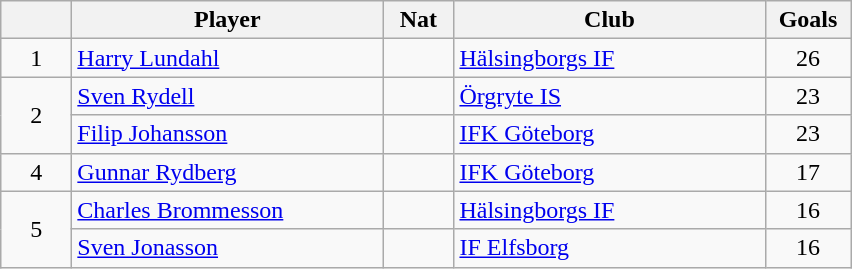<table class="wikitable" style="text-align: center;">
<tr>
<th style="width: 40px;"></th>
<th style="width: 200px;">Player</th>
<th style="width: 40px;">Nat</th>
<th style="width: 200px;">Club</th>
<th style="width: 50px;">Goals</th>
</tr>
<tr>
<td>1</td>
<td style="text-align: left;"><a href='#'>Harry Lundahl</a></td>
<td></td>
<td style="text-align: left;"><a href='#'>Hälsingborgs IF</a></td>
<td>26</td>
</tr>
<tr>
<td rowspan="2">2</td>
<td style="text-align: left;"><a href='#'>Sven Rydell</a></td>
<td></td>
<td style="text-align: left;"><a href='#'>Örgryte IS</a></td>
<td>23</td>
</tr>
<tr>
<td style="text-align: left;"><a href='#'>Filip Johansson</a></td>
<td></td>
<td style="text-align: left;"><a href='#'>IFK Göteborg</a></td>
<td>23</td>
</tr>
<tr>
<td>4</td>
<td style="text-align: left;"><a href='#'>Gunnar Rydberg</a></td>
<td></td>
<td style="text-align: left;"><a href='#'>IFK Göteborg</a></td>
<td>17</td>
</tr>
<tr>
<td rowspan="2">5</td>
<td style="text-align: left;"><a href='#'>Charles Brommesson</a></td>
<td></td>
<td style="text-align: left;"><a href='#'>Hälsingborgs IF</a></td>
<td>16</td>
</tr>
<tr>
<td style="text-align: left;"><a href='#'>Sven Jonasson</a></td>
<td></td>
<td style="text-align: left;"><a href='#'>IF Elfsborg</a></td>
<td>16</td>
</tr>
</table>
